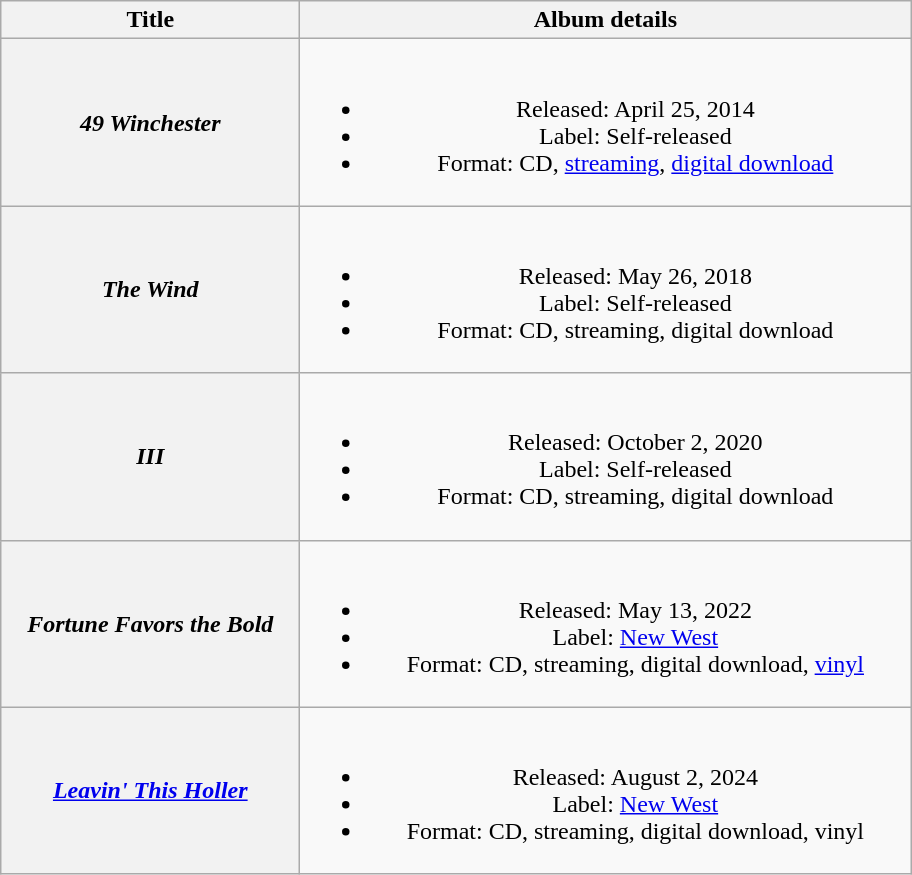<table class="wikitable plainrowheaders" style="text-align:center;">
<tr>
<th scope="col" style="width:12em;">Title</th>
<th scope="col" style="width:25em;">Album details</th>
</tr>
<tr>
<th scope="row"><em>49 Winchester</em></th>
<td><br><ul><li>Released: April 25, 2014</li><li>Label: Self-released</li><li>Format: CD, <a href='#'>streaming</a>, <a href='#'>digital download</a></li></ul></td>
</tr>
<tr>
<th scope="row"><em>The Wind</em></th>
<td><br><ul><li>Released: May 26, 2018</li><li>Label: Self-released</li><li>Format: CD, streaming, digital download</li></ul></td>
</tr>
<tr>
<th scope="row"><em>III</em></th>
<td><br><ul><li>Released: October 2, 2020</li><li>Label: Self-released</li><li>Format: CD, streaming, digital download</li></ul></td>
</tr>
<tr>
<th scope="row"><em>Fortune Favors the Bold</em></th>
<td><br><ul><li>Released: May 13, 2022</li><li>Label: <a href='#'>New West</a></li><li>Format: CD, streaming, digital download, <a href='#'>vinyl</a></li></ul></td>
</tr>
<tr>
<th scope="row"><em><a href='#'>Leavin' This Holler</a></em></th>
<td><br><ul><li>Released: August 2, 2024</li><li>Label: <a href='#'>New West</a></li><li>Format: CD, streaming, digital download, vinyl</li></ul></td>
</tr>
</table>
